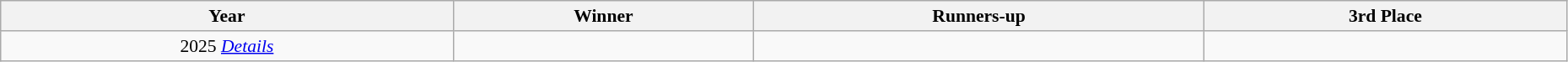<table class="wikitable" style="font-size:90%; width: 98%; text-align: center;">
<tr>
<th>Year</th>
<th>Winner</th>
<th>Runners-up</th>
<th>3rd Place</th>
</tr>
<tr>
<td>2025 <em><a href='#'>Details</a></em></td>
<td></td>
<td></td>
<td></td>
</tr>
</table>
